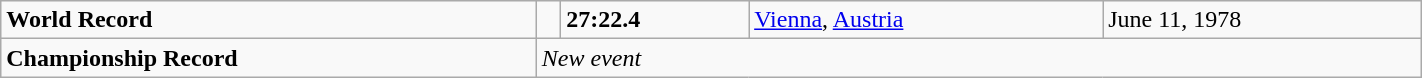<table class="wikitable" width=75%>
<tr>
<td><strong>World Record</strong></td>
<td></td>
<td><strong>27:22.4</strong></td>
<td><a href='#'>Vienna</a>, <a href='#'>Austria</a></td>
<td>June 11, 1978</td>
</tr>
<tr>
<td><strong>Championship Record</strong></td>
<td colspan="4"><em>New event</em></td>
</tr>
</table>
